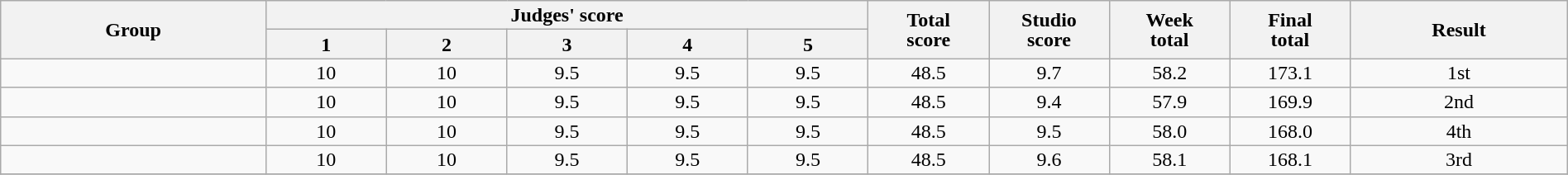<table class="wikitable" style="font-size:100%; line-height:16px; text-align:center" width="100%">
<tr>
<th rowspan=2 width="11.00%">Group</th>
<th colspan=5 width="25.00%">Judges' score</th>
<th rowspan=2 width="05.00%">Total<br>score</th>
<th rowspan=2 width="05.00%">Studio<br>score</th>
<th rowspan=2 width="05.00%">Week<br>total</th>
<th rowspan=2 width="05.00%">Final<br>total</th>
<th rowspan=2 width="09.00%">Result</th>
</tr>
<tr>
<th width="05%">1</th>
<th width="05%">2</th>
<th width="05%">3</th>
<th width="05%">4</th>
<th width="05%">5</th>
</tr>
<tr>
<td></td>
<td>10</td>
<td>10</td>
<td>9.5</td>
<td>9.5</td>
<td>9.5</td>
<td>48.5</td>
<td>9.7</td>
<td>58.2</td>
<td>173.1</td>
<td>1st</td>
</tr>
<tr>
<td></td>
<td>10</td>
<td>10</td>
<td>9.5</td>
<td>9.5</td>
<td>9.5</td>
<td>48.5</td>
<td>9.4</td>
<td>57.9</td>
<td>169.9</td>
<td>2nd</td>
</tr>
<tr>
<td></td>
<td>10</td>
<td>10</td>
<td>9.5</td>
<td>9.5</td>
<td>9.5</td>
<td>48.5</td>
<td>9.5</td>
<td>58.0</td>
<td>168.0</td>
<td>4th</td>
</tr>
<tr>
<td></td>
<td>10</td>
<td>10</td>
<td>9.5</td>
<td>9.5</td>
<td>9.5</td>
<td>48.5</td>
<td>9.6</td>
<td>58.1</td>
<td>168.1</td>
<td>3rd</td>
</tr>
<tr>
</tr>
</table>
